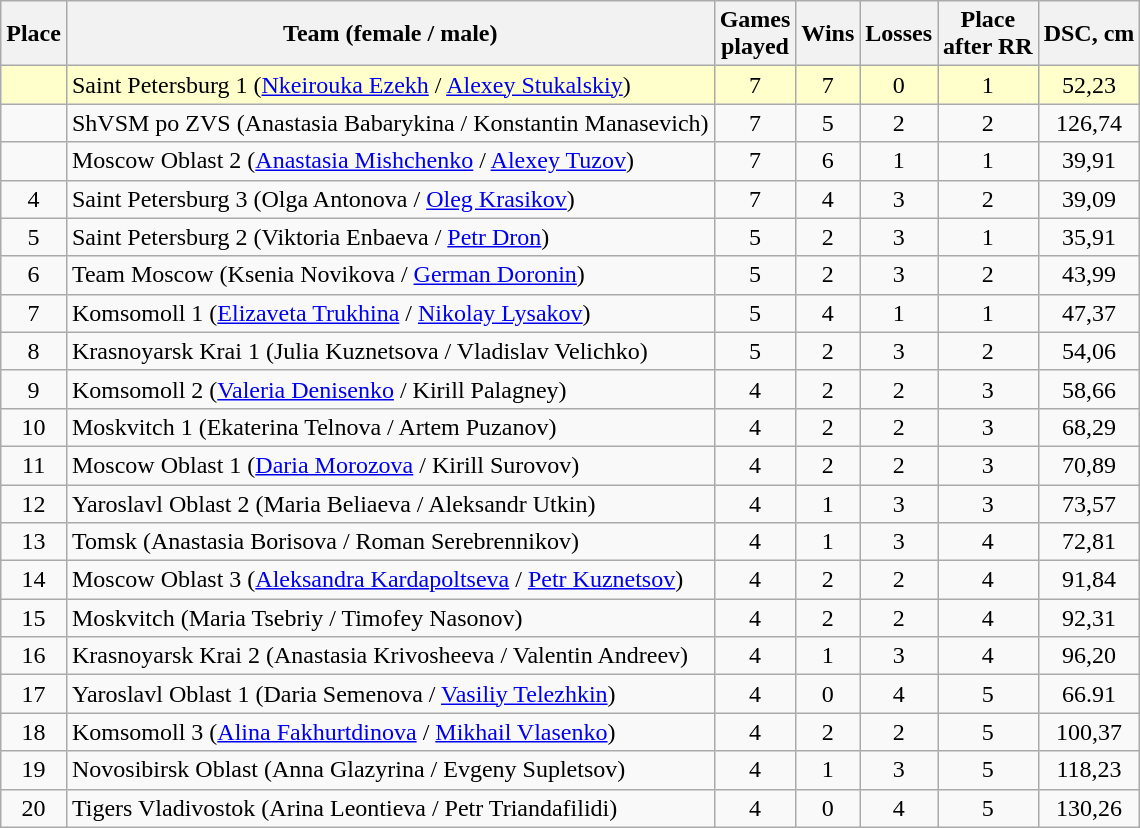<table class=wikitable style="text-align: center;">
<tr>
<th>Place</th>
<th>Team (female / male)</th>
<th>Games<br>played</th>
<th>Wins</th>
<th>Losses</th>
<th>Place<br>after RR</th>
<th>DSC, cm</th>
</tr>
<tr style="background:#ffc;">
<td></td>
<td align=left>Saint Petersburg 1 (<a href='#'>Nkeirouka Ezekh</a> / <a href='#'>Alexey Stukalskiy</a>)</td>
<td>7</td>
<td>7</td>
<td>0</td>
<td>1</td>
<td>52,23</td>
</tr>
<tr>
<td></td>
<td align=left>ShVSM po ZVS (Anastasia Babarykina / Konstantin Manasevich)</td>
<td>7</td>
<td>5</td>
<td>2</td>
<td>2</td>
<td>126,74</td>
</tr>
<tr>
<td></td>
<td align=left>Moscow Oblast 2 (<a href='#'>Anastasia Mishchenko</a> / <a href='#'>Alexey Tuzov</a>)</td>
<td>7</td>
<td>6</td>
<td>1</td>
<td>1</td>
<td>39,91</td>
</tr>
<tr>
<td>4</td>
<td align=left>Saint Petersburg 3 (Olga Antonova / <a href='#'>Oleg Krasikov</a>)</td>
<td>7</td>
<td>4</td>
<td>3</td>
<td>2</td>
<td>39,09</td>
</tr>
<tr>
<td>5</td>
<td align=left>Saint Petersburg 2 (Viktoria Enbaeva / <a href='#'>Petr Dron</a>)</td>
<td>5</td>
<td>2</td>
<td>3</td>
<td>1</td>
<td>35,91</td>
</tr>
<tr>
<td>6</td>
<td align=left>Team Moscow (Ksenia Novikova / <a href='#'>German Doronin</a>)</td>
<td>5</td>
<td>2</td>
<td>3</td>
<td>2</td>
<td>43,99</td>
</tr>
<tr>
<td>7</td>
<td align=left>Komsomoll 1 (<a href='#'>Elizaveta Trukhina</a> / <a href='#'>Nikolay Lysakov</a>)</td>
<td>5</td>
<td>4</td>
<td>1</td>
<td>1</td>
<td>47,37</td>
</tr>
<tr>
<td>8</td>
<td align=left>Krasnoyarsk Krai 1 (Julia Kuznetsova / Vladislav Velichko)</td>
<td>5</td>
<td>2</td>
<td>3</td>
<td>2</td>
<td>54,06</td>
</tr>
<tr>
<td>9</td>
<td align=left>Komsomoll 2 (<a href='#'>Valeria Denisenko</a> / Kirill Palagney)</td>
<td>4</td>
<td>2</td>
<td>2</td>
<td>3</td>
<td>58,66</td>
</tr>
<tr>
<td>10</td>
<td align=left>Moskvitch 1 (Ekaterina Telnova / Artem Puzanov)</td>
<td>4</td>
<td>2</td>
<td>2</td>
<td>3</td>
<td>68,29</td>
</tr>
<tr>
<td>11</td>
<td align=left>Moscow Oblast 1 (<a href='#'>Daria Morozova</a> / Kirill Surovov)</td>
<td>4</td>
<td>2</td>
<td>2</td>
<td>3</td>
<td>70,89</td>
</tr>
<tr>
<td>12</td>
<td align=left>Yaroslavl Oblast 2 (Maria Beliaeva / Aleksandr Utkin)</td>
<td>4</td>
<td>1</td>
<td>3</td>
<td>3</td>
<td>73,57</td>
</tr>
<tr>
<td>13</td>
<td align=left>Tomsk (Anastasia Borisova / Roman Serebrennikov)</td>
<td>4</td>
<td>1</td>
<td>3</td>
<td>4</td>
<td>72,81</td>
</tr>
<tr>
<td>14</td>
<td align=left>Moscow Oblast 3 (<a href='#'>Aleksandra Kardapoltseva</a> / <a href='#'>Petr Kuznetsov</a>)</td>
<td>4</td>
<td>2</td>
<td>2</td>
<td>4</td>
<td>91,84</td>
</tr>
<tr>
<td>15</td>
<td align=left>Moskvitch (Maria Tsebriy / Timofey Nasonov)</td>
<td>4</td>
<td>2</td>
<td>2</td>
<td>4</td>
<td>92,31</td>
</tr>
<tr>
<td>16</td>
<td align=left>Krasnoyarsk Krai 2 (Anastasia Krivosheeva / Valentin Andreev)</td>
<td>4</td>
<td>1</td>
<td>3</td>
<td>4</td>
<td>96,20</td>
</tr>
<tr>
<td>17</td>
<td align=left>Yaroslavl Oblast 1 (Daria Semenova / <a href='#'>Vasiliy Telezhkin</a>)</td>
<td>4</td>
<td>0</td>
<td>4</td>
<td>5</td>
<td>66.91</td>
</tr>
<tr>
<td>18</td>
<td align=left>Komsomoll 3 (<a href='#'>Alina Fakhurtdinova</a> / <a href='#'>Mikhail Vlasenko</a>)</td>
<td>4</td>
<td>2</td>
<td>2</td>
<td>5</td>
<td>100,37</td>
</tr>
<tr>
<td>19</td>
<td align=left>Novosibirsk Oblast (Anna Glazyrina / Evgeny Supletsov)</td>
<td>4</td>
<td>1</td>
<td>3</td>
<td>5</td>
<td>118,23</td>
</tr>
<tr>
<td>20</td>
<td align=left>Tigers Vladivostok (Arina Leontieva / Petr Triandafilidi)</td>
<td>4</td>
<td>0</td>
<td>4</td>
<td>5</td>
<td>130,26</td>
</tr>
</table>
